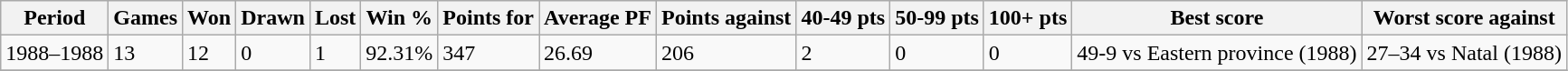<table class="wikitable">
<tr>
<th>Period</th>
<th>Games</th>
<th>Won</th>
<th>Drawn</th>
<th>Lost</th>
<th>Win %</th>
<th>Points for</th>
<th>Average PF</th>
<th>Points against</th>
<th>40-49 pts</th>
<th>50-99 pts</th>
<th>100+ pts</th>
<th>Best score</th>
<th>Worst score against</th>
</tr>
<tr>
<td>1988–1988</td>
<td>13</td>
<td>12</td>
<td>0</td>
<td>1</td>
<td>92.31%</td>
<td>347</td>
<td>26.69</td>
<td>206</td>
<td>2</td>
<td>0</td>
<td>0</td>
<td>49-9 vs Eastern province (1988)</td>
<td>27–34 vs Natal (1988)</td>
</tr>
<tr>
</tr>
</table>
